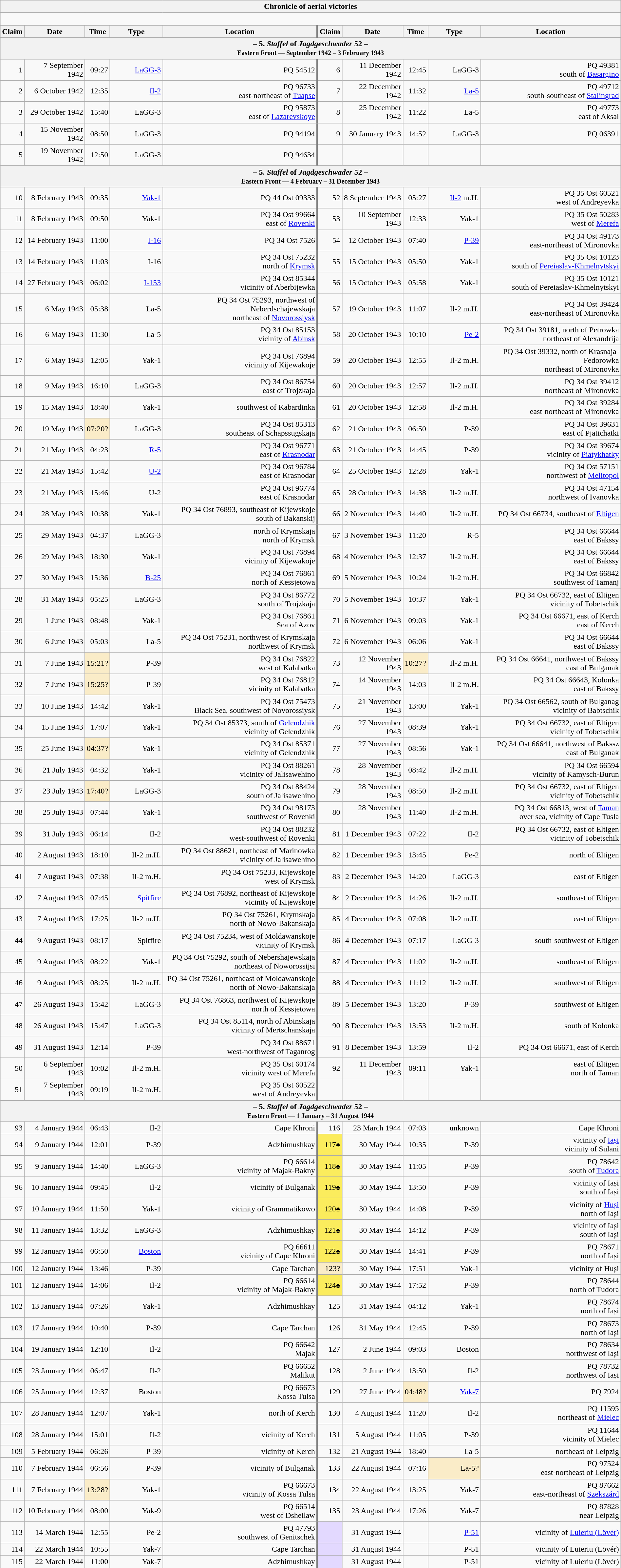<table class="wikitable plainrowheaders collapsible" style="margin-left: auto; margin-right: auto; border: none; text-align:right; width: 100%;">
<tr>
<th colspan="10">Chronicle of aerial victories</th>
</tr>
<tr>
<td colspan="10" style="text-align: left;"><br>

</td>
</tr>
<tr>
<th scope="col">Claim</th>
<th scope="col">Date</th>
<th scope="col">Time</th>
<th scope="col" width="100px">Type</th>
<th scope="col">Location</th>
<th scope="col" style="border-left: 3px solid grey;">Claim</th>
<th scope="col">Date</th>
<th scope="col">Time</th>
<th scope="col" width="100px">Type</th>
<th scope="col">Location</th>
</tr>
<tr>
<th colspan="10">– 5. <em>Staffel</em> of <em>Jagdgeschwader</em> 52 –<br><small>Eastern Front — September 1942 – 3 February 1943</small></th>
</tr>
<tr>
<td>1</td>
<td>7 September 1942</td>
<td>09:27</td>
<td><a href='#'>LaGG-3</a></td>
<td>PQ 54512</td>
<td style="border-left: 3px solid grey;">6</td>
<td>11 December 1942</td>
<td>12:45</td>
<td>LaGG-3</td>
<td>PQ 49381<br> south of <a href='#'>Basargino</a></td>
</tr>
<tr>
<td>2</td>
<td>6 October 1942</td>
<td>12:35</td>
<td><a href='#'>Il-2</a></td>
<td>PQ 96733<br> east-northeast of <a href='#'>Tuapse</a></td>
<td style="border-left: 3px solid grey;">7</td>
<td>22 December 1942</td>
<td>11:32</td>
<td><a href='#'>La-5</a></td>
<td>PQ 49712<br> south-southeast of <a href='#'>Stalingrad</a></td>
</tr>
<tr>
<td>3</td>
<td>29 October 1942</td>
<td>15:40</td>
<td>LaGG-3</td>
<td>PQ 95873<br> east of <a href='#'>Lazarevskoye</a></td>
<td style="border-left: 3px solid grey;">8</td>
<td>25 December 1942</td>
<td>11:22</td>
<td>La-5</td>
<td>PQ 49773<br> east of Aksal</td>
</tr>
<tr>
<td>4</td>
<td>15 November 1942</td>
<td>08:50</td>
<td>LaGG-3</td>
<td>PQ 94194</td>
<td style="border-left: 3px solid grey;">9</td>
<td>30 January 1943</td>
<td>14:52</td>
<td>LaGG-3</td>
<td>PQ 06391</td>
</tr>
<tr>
<td>5</td>
<td>19 November 1942</td>
<td>12:50</td>
<td>LaGG-3</td>
<td>PQ 94634</td>
<td style="border-left: 3px solid grey;"></td>
<td></td>
<td></td>
<td></td>
<td></td>
</tr>
<tr>
<th colspan="10">– 5. <em>Staffel</em> of <em>Jagdgeschwader</em> 52 –<br><small>Eastern Front — 4 February – 31 December 1943</small></th>
</tr>
<tr>
<td>10</td>
<td>8 February 1943</td>
<td>09:35</td>
<td><a href='#'>Yak-1</a></td>
<td>PQ 44 Ost 09333</td>
<td style="border-left: 3px solid grey;">52</td>
<td>8 September 1943</td>
<td>05:27</td>
<td><a href='#'>Il-2</a> m.H.</td>
<td>PQ 35 Ost 60521<br> west of Andreyevka</td>
</tr>
<tr>
<td>11</td>
<td>8 February 1943</td>
<td>09:50</td>
<td>Yak-1</td>
<td>PQ 34 Ost 99664<br> east of <a href='#'>Rovenki</a></td>
<td style="border-left: 3px solid grey;">53</td>
<td>10 September 1943</td>
<td>12:33</td>
<td>Yak-1</td>
<td>PQ 35 Ost 50283<br> west of <a href='#'>Merefa</a></td>
</tr>
<tr>
<td>12</td>
<td>14 February 1943</td>
<td>11:00</td>
<td><a href='#'>I-16</a></td>
<td>PQ 34 Ost 7526</td>
<td style="border-left: 3px solid grey;">54</td>
<td>12 October 1943</td>
<td>07:40</td>
<td><a href='#'>P-39</a></td>
<td>PQ 34 Ost 49173<br> east-northeast of Mironovka</td>
</tr>
<tr>
<td>13</td>
<td>14 February 1943</td>
<td>11:03</td>
<td>I-16</td>
<td>PQ 34 Ost 75232<br>north of <a href='#'>Krymsk</a></td>
<td style="border-left: 3px solid grey;">55</td>
<td>15 October 1943</td>
<td>05:50</td>
<td>Yak-1</td>
<td>PQ 35 Ost 10123<br> south of <a href='#'>Pereiaslav-Khmelnytskyi</a></td>
</tr>
<tr>
<td>14</td>
<td>27 February 1943</td>
<td>06:02</td>
<td><a href='#'>I-153</a></td>
<td>PQ 34 Ost 85344<br>vicinity of Aberbijewka</td>
<td style="border-left: 3px solid grey;">56</td>
<td>15 October 1943</td>
<td>05:58</td>
<td>Yak-1</td>
<td>PQ 35 Ost 10121<br> south of Pereiaslav-Khmelnytskyi</td>
</tr>
<tr>
<td>15</td>
<td>6 May 1943</td>
<td>05:38</td>
<td>La-5</td>
<td>PQ 34 Ost 75293,  northwest of Neberdschajewskaja<br>northeast of <a href='#'>Novorossiysk</a></td>
<td style="border-left: 3px solid grey;">57</td>
<td>19 October 1943</td>
<td>11:07</td>
<td>Il-2 m.H.</td>
<td>PQ 34 Ost 39424<br> east-northeast of Mironovka</td>
</tr>
<tr>
<td>16</td>
<td>6 May 1943</td>
<td>11:30</td>
<td>La-5</td>
<td>PQ 34 Ost 85153<br>vicinity of <a href='#'>Abinsk</a></td>
<td style="border-left: 3px solid grey;">58</td>
<td>20 October 1943</td>
<td>10:10</td>
<td><a href='#'>Pe-2</a></td>
<td>PQ 34 Ost 39181, north of Petrowka<br> northeast of Alexandrija</td>
</tr>
<tr>
<td>17</td>
<td>6 May 1943</td>
<td>12:05</td>
<td>Yak-1</td>
<td>PQ 34 Ost 76894<br>vicinity of Kijewakoje</td>
<td style="border-left: 3px solid grey;">59</td>
<td>20 October 1943</td>
<td>12:55</td>
<td>Il-2 m.H.</td>
<td>PQ 34 Ost 39332, north of Krasnaja-Fedorowka<br> northeast of Mironovka</td>
</tr>
<tr>
<td>18</td>
<td>9 May 1943</td>
<td>16:10</td>
<td>LaGG-3</td>
<td>PQ 34 Ost 86754<br>east of Trojzkaja</td>
<td style="border-left: 3px solid grey;">60</td>
<td>20 October 1943</td>
<td>12:57</td>
<td>Il-2 m.H.</td>
<td>PQ 34 Ost 39412<br> northeast of Mironovka</td>
</tr>
<tr>
<td>19</td>
<td>15 May 1943</td>
<td>18:40</td>
<td>Yak-1</td>
<td>southwest of Kabardinka</td>
<td style="border-left: 3px solid grey;">61</td>
<td>20 October 1943</td>
<td>12:58</td>
<td>Il-2 m.H.</td>
<td>PQ 34 Ost 39284<br> east-northeast of Mironovka</td>
</tr>
<tr>
<td>20</td>
<td>19 May 1943</td>
<td style="background:#faecc8">07:20?</td>
<td>LaGG-3</td>
<td>PQ 34 Ost 85313<br>southeast of Schapssugskaja</td>
<td style="border-left: 3px solid grey;">62</td>
<td>21 October 1943</td>
<td>06:50</td>
<td>P-39</td>
<td>PQ 34 Ost 39631<br> east of Pjatichatki</td>
</tr>
<tr>
<td>21</td>
<td>21 May 1943</td>
<td>04:23</td>
<td><a href='#'>R-5</a></td>
<td>PQ 34 Ost 96771<br> east of <a href='#'>Krasnodar</a></td>
<td style="border-left: 3px solid grey;">63</td>
<td>21 October 1943</td>
<td>14:45</td>
<td>P-39</td>
<td>PQ 34 Ost 39674<br>vicinity of <a href='#'>Piatykhatky</a></td>
</tr>
<tr>
<td>22</td>
<td>21 May 1943</td>
<td>15:42</td>
<td><a href='#'>U-2</a></td>
<td>PQ 34 Ost 96784<br> east of Krasnodar</td>
<td style="border-left: 3px solid grey;">64</td>
<td>25 October 1943</td>
<td>12:28</td>
<td>Yak-1</td>
<td>PQ 34 Ost 57151<br> northwest of <a href='#'>Melitopol</a></td>
</tr>
<tr>
<td>23</td>
<td>21 May 1943</td>
<td>15:46</td>
<td>U-2</td>
<td>PQ 34 Ost 96774<br> east of Krasnodar</td>
<td style="border-left: 3px solid grey;">65</td>
<td>28 October 1943</td>
<td>14:38</td>
<td>Il-2 m.H.</td>
<td>PQ 34 Ost 47154<br> northwest of Ivanovka</td>
</tr>
<tr>
<td>24</td>
<td>28 May 1943</td>
<td>10:38</td>
<td>Yak-1</td>
<td>PQ 34 Ost 76893, southeast of Kijewskoje<br>south of Bakanskij</td>
<td style="border-left: 3px solid grey;">66</td>
<td>2 November 1943</td>
<td>14:40</td>
<td>Il-2 m.H.</td>
<td>PQ 34 Ost 66734,  southeast of <a href='#'>Eltigen</a></td>
</tr>
<tr>
<td>25</td>
<td>29 May 1943</td>
<td>04:37</td>
<td>LaGG-3</td>
<td>north of Krymskaja<br>north of Krymsk</td>
<td style="border-left: 3px solid grey;">67</td>
<td>3 November 1943</td>
<td>11:20</td>
<td>R-5</td>
<td>PQ 34 Ost 66644<br>east of Bakssy</td>
</tr>
<tr>
<td>26</td>
<td>29 May 1943</td>
<td>18:30</td>
<td>Yak-1</td>
<td>PQ 34 Ost 76894<br>vicinity of Kijewakoje</td>
<td style="border-left: 3px solid grey;">68</td>
<td>4 November 1943</td>
<td>12:37</td>
<td>Il-2 m.H.</td>
<td>PQ 34 Ost 66644<br>east of Bakssy</td>
</tr>
<tr>
<td>27</td>
<td>30 May 1943</td>
<td>15:36</td>
<td><a href='#'>B-25</a></td>
<td>PQ 34 Ost 76861<br>north of Kessjetowa</td>
<td style="border-left: 3px solid grey;">69</td>
<td>5 November 1943</td>
<td>10:24</td>
<td>Il-2 m.H.</td>
<td>PQ 34 Ost 66842<br>southwest of Tamanj</td>
</tr>
<tr>
<td>28</td>
<td>31 May 1943</td>
<td>05:25</td>
<td>LaGG-3</td>
<td>PQ 34 Ost 86772<br>south of Trojzkaja</td>
<td style="border-left: 3px solid grey;">70</td>
<td>5 November 1943</td>
<td>10:37</td>
<td>Yak-1</td>
<td>PQ 34 Ost 66732, east of Eltigen<br>vicinity of Tobetschik</td>
</tr>
<tr>
<td>29</td>
<td>1 June 1943</td>
<td>08:48</td>
<td>Yak-1</td>
<td>PQ 34 Ost 76861<br>Sea of Azov</td>
<td style="border-left: 3px solid grey;">71</td>
<td>6 November 1943</td>
<td>09:03</td>
<td>Yak-1</td>
<td>PQ 34 Ost 66671, east of Kerch<br>east of Kerch</td>
</tr>
<tr>
<td>30</td>
<td>6 June 1943</td>
<td>05:03</td>
<td>La-5</td>
<td>PQ 34 Ost 75231, northwest of Krymskaja<br>northwest of Krymsk</td>
<td style="border-left: 3px solid grey;">72</td>
<td>6 November 1943</td>
<td>06:06</td>
<td>Yak-1</td>
<td>PQ 34 Ost 66644<br>east of Bakssy</td>
</tr>
<tr>
<td>31</td>
<td>7 June 1943</td>
<td style="background:#faecc8">15:21?</td>
<td>P-39</td>
<td>PQ 34 Ost 76822<br>west of Kalabatka</td>
<td style="border-left: 3px solid grey;">73</td>
<td>12 November 1943</td>
<td style="background:#faecc8">10:27?</td>
<td>Il-2 m.H.</td>
<td>PQ 34 Ost 66641, northwest of Bakssy<br>east of Bulganak</td>
</tr>
<tr>
<td>32</td>
<td>7 June 1943</td>
<td style="background:#faecc8">15:25?</td>
<td>P-39</td>
<td>PQ 34 Ost 76812<br>vicinity of Kalabatka</td>
<td style="border-left: 3px solid grey;">74</td>
<td>14 November 1943</td>
<td>14:03</td>
<td>Il-2 m.H.</td>
<td>PQ 34 Ost 66643, Kolonka<br>east of Bakssy</td>
</tr>
<tr>
<td>33</td>
<td>10 June 1943</td>
<td>14:42</td>
<td>Yak-1</td>
<td>PQ 34 Ost 75473<br>Black Sea,  southwest of Novorossiysk</td>
<td style="border-left: 3px solid grey;">75</td>
<td>21 November 1943</td>
<td>13:00</td>
<td>Yak-1</td>
<td>PQ 34 Ost 66562, south of Bulganag<br>vicinity of Babtschik</td>
</tr>
<tr>
<td>34</td>
<td>15 June 1943</td>
<td>17:07</td>
<td>Yak-1</td>
<td>PQ 34 Ost 85373, south of <a href='#'>Gelendzhik</a><br>vicinity of Gelendzhik</td>
<td style="border-left: 3px solid grey;">76</td>
<td>27 November 1943</td>
<td>08:39</td>
<td>Yak-1</td>
<td>PQ 34 Ost 66732, east of Eltigen<br>vicinity of Tobetschik</td>
</tr>
<tr>
<td>35</td>
<td>25 June 1943</td>
<td style="background:#faecc8">04:37?</td>
<td>Yak-1</td>
<td>PQ 34 Ost 85371<br>vicinity of Gelendzhik</td>
<td style="border-left: 3px solid grey;">77</td>
<td>27 November 1943</td>
<td>08:56</td>
<td>Yak-1</td>
<td>PQ 34 Ost 66641, northwest of Bakssz<br>east of Bulganak</td>
</tr>
<tr>
<td>36</td>
<td>21 July 1943</td>
<td>04:32</td>
<td>Yak-1</td>
<td>PQ 34 Ost 88261<br>vicinity of Jalisawehino</td>
<td style="border-left: 3px solid grey;">78</td>
<td>28 November 1943</td>
<td>08:42</td>
<td>Il-2 m.H.</td>
<td>PQ 34 Ost 66594<br>vicinity of Kamysch-Burun</td>
</tr>
<tr>
<td>37</td>
<td>23 July 1943</td>
<td style="background:#faecc8">17:40?</td>
<td>LaGG-3</td>
<td>PQ 34 Ost 88424<br> south of Jalisawehino</td>
<td style="border-left: 3px solid grey;">79</td>
<td>28 November 1943</td>
<td>08:50</td>
<td>Il-2 m.H.</td>
<td>PQ 34 Ost 66732, east of Eltigen<br>vicinity of Tobetschik</td>
</tr>
<tr>
<td>38</td>
<td>25 July 1943</td>
<td>07:44</td>
<td>Yak-1</td>
<td>PQ 34 Ost 98173<br> southwest of Rovenki</td>
<td style="border-left: 3px solid grey;">80</td>
<td>28 November 1943</td>
<td>11:40</td>
<td>Il-2 m.H.</td>
<td>PQ 34 Ost 66813, west of <a href='#'>Taman</a><br>over sea, vicinity of Cape Tusla</td>
</tr>
<tr>
<td>39</td>
<td>31 July 1943</td>
<td>06:14</td>
<td>Il-2</td>
<td>PQ 34 Ost 88232<br> west-southwest of Rovenki</td>
<td style="border-left: 3px solid grey;">81</td>
<td>1 December 1943</td>
<td>07:22</td>
<td>Il-2</td>
<td>PQ 34 Ost 66732, east of Eltigen<br>vicinity of Tobetschik</td>
</tr>
<tr>
<td>40</td>
<td>2 August 1943</td>
<td>18:10</td>
<td>Il-2 m.H.</td>
<td>PQ 34 Ost 88621, northeast of Marinowka<br>vicinity of Jalisawehino</td>
<td style="border-left: 3px solid grey;">82</td>
<td>1 December 1943</td>
<td>13:45</td>
<td>Pe-2</td>
<td>north of Eltigen</td>
</tr>
<tr>
<td>41</td>
<td>7 August 1943</td>
<td>07:38</td>
<td>Il-2 m.H.</td>
<td>PQ 34 Ost 75233, Kijewskoje<br>west of Krymsk</td>
<td style="border-left: 3px solid grey;">83</td>
<td>2 December 1943</td>
<td>14:20</td>
<td>LaGG-3</td>
<td>east of Eltigen</td>
</tr>
<tr>
<td>42</td>
<td>7 August 1943</td>
<td>07:45</td>
<td><a href='#'>Spitfire</a></td>
<td>PQ 34 Ost 76892, northeast of Kijewskoje<br>vicinity of Kijewskoje</td>
<td style="border-left: 3px solid grey;">84</td>
<td>2 December 1943</td>
<td>14:26</td>
<td>Il-2 m.H.</td>
<td>southeast of Eltigen</td>
</tr>
<tr>
<td>43</td>
<td>7 August 1943</td>
<td>17:25</td>
<td>Il-2 m.H.</td>
<td>PQ 34 Ost 75261, Krymskaja<br>north of Nowo-Bakanskaja</td>
<td style="border-left: 3px solid grey;">85</td>
<td>4 December 1943</td>
<td>07:08</td>
<td>Il-2 m.H.</td>
<td>east of Eltigen</td>
</tr>
<tr>
<td>44</td>
<td>9 August 1943</td>
<td>08:17</td>
<td>Spitfire</td>
<td>PQ 34 Ost 75234,  west of Moldawanskoje<br>vicinity of Krymsk</td>
<td style="border-left: 3px solid grey;">86</td>
<td>4 December 1943</td>
<td>07:17</td>
<td>LaGG-3</td>
<td>south-southwest of Eltigen</td>
</tr>
<tr>
<td>45</td>
<td>9 August 1943</td>
<td>08:22</td>
<td>Yak-1</td>
<td>PQ 34 Ost 75292,  south of Nebershajewskaja<br>northeast of Noworossijsi</td>
<td style="border-left: 3px solid grey;">87</td>
<td>4 December 1943</td>
<td>11:02</td>
<td>Il-2 m.H.</td>
<td>southeast of Eltigen</td>
</tr>
<tr>
<td>46</td>
<td>9 August 1943</td>
<td>08:25</td>
<td>Il-2 m.H.</td>
<td>PQ 34 Ost 75261,  northeast of Moldawanskoje<br>north of Nowo-Bakanskaja</td>
<td style="border-left: 3px solid grey;">88</td>
<td>4 December 1943</td>
<td>11:12</td>
<td>Il-2 m.H.</td>
<td>southwest of Eltigen</td>
</tr>
<tr>
<td>47</td>
<td>26 August 1943</td>
<td>15:42</td>
<td>LaGG-3</td>
<td>PQ 34 Ost 76863, northwest of Kijewskoje<br>north of Kessjetowa</td>
<td style="border-left: 3px solid grey;">89</td>
<td>5 December 1943</td>
<td>13:20</td>
<td>P-39</td>
<td>southwest of Eltigen</td>
</tr>
<tr>
<td>48</td>
<td>26 August 1943</td>
<td>15:47</td>
<td>LaGG-3</td>
<td>PQ 34 Ost 85114, north of Abinskaja<br>vicinity of Mertschanskaja</td>
<td style="border-left: 3px solid grey;">90</td>
<td>8 December 1943</td>
<td>13:53</td>
<td>Il-2 m.H.</td>
<td>south of Kolonka</td>
</tr>
<tr>
<td>49</td>
<td>31 August 1943</td>
<td>12:14</td>
<td>P-39</td>
<td>PQ 34 Ost 88671<br> west-northwest of Taganrog</td>
<td style="border-left: 3px solid grey;">91</td>
<td>8 December 1943</td>
<td>13:59</td>
<td>Il-2</td>
<td>PQ 34 Ost 66671, east of Kerch</td>
</tr>
<tr>
<td>50</td>
<td>6 September 1943</td>
<td>10:02</td>
<td>Il-2 m.H.</td>
<td>PQ 35 Ost 60174<br>vicinity west of Merefa</td>
<td style="border-left: 3px solid grey;">92</td>
<td>11 December 1943</td>
<td>09:11</td>
<td>Yak-1</td>
<td>east of Eltigen<br>north of Taman</td>
</tr>
<tr>
<td>51</td>
<td>7 September 1943</td>
<td>09:19</td>
<td>Il-2 m.H.</td>
<td>PQ 35 Ost 60522<br> west of Andreyevka</td>
<td style="border-left: 3px solid grey;"></td>
<td></td>
<td></td>
<td></td>
<td></td>
</tr>
<tr>
<th colspan="10">– 5. <em>Staffel</em> of <em>Jagdgeschwader</em> 52 –<br><small>Eastern Front — 1 January – 31 August 1944</small></th>
</tr>
<tr>
<td>93</td>
<td>4 January 1944</td>
<td>06:43</td>
<td>Il-2</td>
<td>Cape Khroni</td>
<td style="border-left: 3px solid grey;">116</td>
<td>23 March 1944</td>
<td>07:03</td>
<td>unknown</td>
<td>Cape Khroni</td>
</tr>
<tr>
<td>94</td>
<td>9 January 1944</td>
<td>12:01</td>
<td>P-39</td>
<td>Adzhimushkay</td>
<td style="border-left: 3px solid grey; background:#fbec5d;">117♠</td>
<td>30 May 1944</td>
<td>10:35</td>
<td>P-39</td>
<td>vicinity of <a href='#'>Iași</a><br>vicinity of Sulani</td>
</tr>
<tr>
<td>95</td>
<td>9 January 1944</td>
<td>14:40</td>
<td>LaGG-3</td>
<td>PQ 66614<br>vicinity of Majak-Bakny</td>
<td style="border-left: 3px solid grey; background:#fbec5d;">118♠</td>
<td>30 May 1944</td>
<td>11:05</td>
<td>P-39</td>
<td>PQ 78642<br> south of <a href='#'>Tudora</a></td>
</tr>
<tr>
<td>96</td>
<td>10 January 1944</td>
<td>09:45</td>
<td>Il-2</td>
<td>vicinity of Bulganak</td>
<td style="border-left: 3px solid grey; background:#fbec5d;">119♠</td>
<td>30 May 1944</td>
<td>13:50</td>
<td>P-39</td>
<td>vicinity of Iași<br> south of Iași</td>
</tr>
<tr>
<td>97</td>
<td>10 January 1944</td>
<td>11:50</td>
<td>Yak-1</td>
<td>vicinity of Grammatikowo</td>
<td style="border-left: 3px solid grey; background:#fbec5d;">120♠</td>
<td>30 May 1944</td>
<td>14:08</td>
<td>P-39</td>
<td>vicinity of <a href='#'>Huși</a><br> north of Iași</td>
</tr>
<tr>
<td>98</td>
<td>11 January 1944</td>
<td>13:32</td>
<td>LaGG-3</td>
<td>Adzhimushkay</td>
<td style="border-left: 3px solid grey; background:#fbec5d;">121♠</td>
<td>30 May 1944</td>
<td>14:12</td>
<td>P-39</td>
<td>vicinity of Iași<br> south of Iași</td>
</tr>
<tr>
<td>99</td>
<td>12 January 1944</td>
<td>06:50</td>
<td><a href='#'>Boston</a></td>
<td>PQ 66611<br>vicinity of Cape Khroni</td>
<td style="border-left: 3px solid grey; background:#fbec5d;">122♠</td>
<td>30 May 1944</td>
<td>14:41</td>
<td>P-39</td>
<td>PQ 78671<br> north of Iași</td>
</tr>
<tr>
<td>100</td>
<td>12 January 1944</td>
<td>13:46</td>
<td>P-39</td>
<td>Cape Tarchan</td>
<td style="border-left: 3px solid grey; background:#faecc8">123?</td>
<td>30 May 1944</td>
<td>17:51</td>
<td>Yak-1</td>
<td>vicinity of Huși</td>
</tr>
<tr>
<td>101</td>
<td>12 January 1944</td>
<td>14:06</td>
<td>Il-2</td>
<td>PQ 66614<br>vicinity of Majak-Bakny</td>
<td style="border-left: 3px solid grey; background:#fbec5d;">124♠</td>
<td>30 May 1944</td>
<td>17:52</td>
<td>P-39</td>
<td>PQ 78644<br> north of Tudora</td>
</tr>
<tr>
<td>102</td>
<td>13 January 1944</td>
<td>07:26</td>
<td>Yak-1</td>
<td>Adzhimushkay</td>
<td style="border-left: 3px solid grey;">125</td>
<td>31 May 1944</td>
<td>04:12</td>
<td>Yak-1</td>
<td>PQ 78674<br> north of Iași</td>
</tr>
<tr>
<td>103</td>
<td>17 January 1944</td>
<td>10:40</td>
<td>P-39</td>
<td>Cape Tarchan</td>
<td style="border-left: 3px solid grey;">126</td>
<td>31 May 1944</td>
<td>12:45</td>
<td>P-39</td>
<td>PQ 78673<br> north of Iași</td>
</tr>
<tr>
<td>104</td>
<td>19 January 1944</td>
<td>12:10</td>
<td>Il-2</td>
<td>PQ 66642<br>Majak</td>
<td style="border-left: 3px solid grey;">127</td>
<td>2 June 1944</td>
<td>09:03</td>
<td>Boston</td>
<td>PQ 78634<br> northwest of Iași</td>
</tr>
<tr>
<td>105</td>
<td>23 January 1944</td>
<td>06:47</td>
<td>Il-2</td>
<td>PQ 66652<br>Malikut</td>
<td style="border-left: 3px solid grey;">128</td>
<td>2 June 1944</td>
<td>13:50</td>
<td>Il-2</td>
<td>PQ 78732<br> northwest of Iași</td>
</tr>
<tr>
<td>106</td>
<td>25 January 1944</td>
<td>12:37</td>
<td>Boston</td>
<td>PQ 66673<br>Kossa Tulsa</td>
<td style="border-left: 3px solid grey;">129</td>
<td>27 June 1944</td>
<td style="background:#faecc8">04:48?</td>
<td><a href='#'>Yak-7</a></td>
<td>PQ 7924</td>
</tr>
<tr>
<td>107</td>
<td>28 January 1944</td>
<td>12:07</td>
<td>Yak-1</td>
<td>north of Kerch</td>
<td style="border-left: 3px solid grey;">130</td>
<td>4 August 1944</td>
<td>11:20</td>
<td>Il-2</td>
<td>PQ 11595<br> northeast of <a href='#'>Mielec</a></td>
</tr>
<tr>
<td>108</td>
<td>28 January 1944</td>
<td>15:01</td>
<td>Il-2</td>
<td>vicinity of Kerch</td>
<td style="border-left: 3px solid grey;">131</td>
<td>5 August 1944</td>
<td>11:05</td>
<td>P-39</td>
<td>PQ 11644<br>vicinity of Mielec</td>
</tr>
<tr>
<td>109</td>
<td>5 February 1944</td>
<td>06:26</td>
<td>P-39</td>
<td>vicinity of Kerch</td>
<td style="border-left: 3px solid grey;">132</td>
<td>21 August 1944</td>
<td>18:40</td>
<td>La-5</td>
<td> northeast of Leipzig</td>
</tr>
<tr>
<td>110</td>
<td>7 February 1944</td>
<td>06:56</td>
<td>P-39</td>
<td>vicinity of Bulganak</td>
<td style="border-left: 3px solid grey;">133</td>
<td>22 August 1944</td>
<td>07:16</td>
<td style="background:#faecc8">La-5?</td>
<td>PQ 97524<br> east-northeast of Leipzig</td>
</tr>
<tr>
<td>111</td>
<td>7 February 1944</td>
<td style="background:#faecc8">13:28?</td>
<td>Yak-1</td>
<td>PQ 66673<br>vicinity of Kossa Tulsa</td>
<td style="border-left: 3px solid grey;">134</td>
<td>22 August 1944</td>
<td>13:25</td>
<td>Yak-7</td>
<td>PQ 87662<br> east-northeast of <a href='#'>Szekszárd</a></td>
</tr>
<tr>
<td>112</td>
<td>10 February 1944</td>
<td>08:00</td>
<td>Yak-9</td>
<td>PQ 66514<br>west of Dsheilaw</td>
<td style="border-left: 3px solid grey;">135</td>
<td>23 August 1944</td>
<td>17:26</td>
<td>Yak-7</td>
<td>PQ 87828<br> near Leipzig</td>
</tr>
<tr>
<td>113</td>
<td>14 March 1944</td>
<td>12:55</td>
<td>Pe-2</td>
<td>PQ 47793<br> southwest of Genitschek</td>
<td style="border-left: 3px solid grey; background:#e3d9ff;"></td>
<td>31 August 1944</td>
<td></td>
<td><a href='#'>P-51</a></td>
<td>vicinity of <a href='#'>Luieriu (Lövér)</a></td>
</tr>
<tr>
<td>114</td>
<td>22 March 1944</td>
<td>10:55</td>
<td>Yak-7</td>
<td>Cape Tarchan</td>
<td style="border-left: 3px solid grey; background:#e3d9ff;"></td>
<td>31 August 1944</td>
<td></td>
<td>P-51</td>
<td>vicinity of Luieriu (Lövér)</td>
</tr>
<tr>
<td>115</td>
<td>22 March 1944</td>
<td>11:00</td>
<td>Yak-7</td>
<td>Adzhimushkay</td>
<td style="border-left: 3px solid grey; background:#e3d9ff;"></td>
<td>31 August 1944</td>
<td></td>
<td>P-51</td>
<td>vicinity of Luieriu (Lövér)</td>
</tr>
</table>
